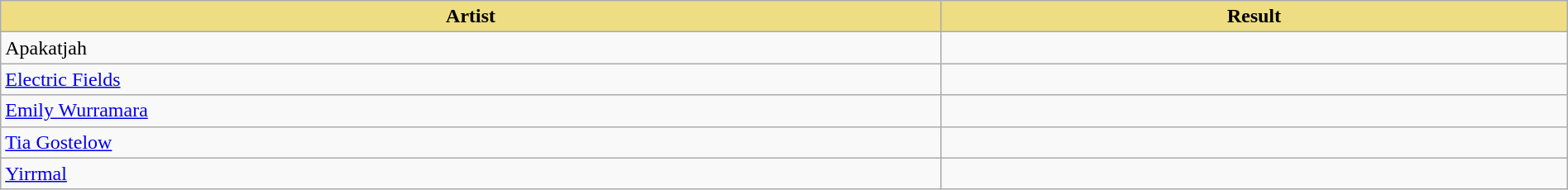<table class="wikitable" width=100%>
<tr>
<th style="width:15%;background:#EEDD82;">Artist</th>
<th style="width:10%;background:#EEDD82;">Result</th>
</tr>
<tr>
<td>Apakatjah</td>
<td></td>
</tr>
<tr>
<td><a href='#'>Electric Fields</a></td>
<td></td>
</tr>
<tr>
<td><a href='#'>Emily Wurramara</a></td>
<td></td>
</tr>
<tr>
<td><a href='#'>Tia Gostelow</a></td>
<td></td>
</tr>
<tr>
<td><a href='#'>Yirrmal</a></td>
<td></td>
</tr>
</table>
